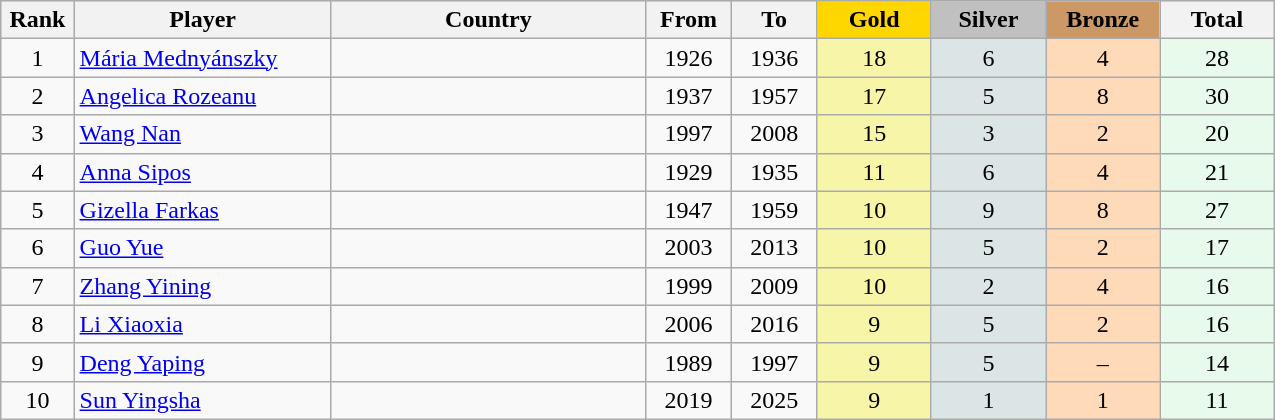<table class="wikitable plainrowheaders" width="850" style="text-align:center;">
<tr style="background-color:#EDEDED;">
<th class="hintergrundfarbe5" style="width:4%">Rank</th>
<th class="hintergrundfarbe5" style="width:18%">Player</th>
<th class="hintergrundfarbe5" style="width:22%">Country</th>
<th class="hintergrundfarbe5" style="width:6%">From</th>
<th class="hintergrundfarbe5" style="width:6%">To</th>
<th style="background:gold; width:8%">Gold</th>
<th style="background:silver; width:8%">Silver</th>
<th style="background:#CC9966; width:8%">Bronze</th>
<th class="hintergrundfarbe5" style="width:8%">Total</th>
</tr>
<tr>
<td>1</td>
<td align="left"><a href='#'>Mária Mednyánszky</a></td>
<td align="left"></td>
<td>1926</td>
<td>1936</td>
<td bgcolor="#F7F6A8">18</td>
<td bgcolor="#DCE5E5">6</td>
<td bgcolor="#FFDAB9">4</td>
<td bgcolor="#E7FAEC">28</td>
</tr>
<tr>
<td>2</td>
<td align="left"><a href='#'>Angelica Rozeanu</a></td>
<td align="left"></td>
<td>1937</td>
<td>1957</td>
<td bgcolor="#F7F6A8">17</td>
<td bgcolor="#DCE5E5">5</td>
<td bgcolor="#FFDAB9">8</td>
<td bgcolor="#E7FAEC">30</td>
</tr>
<tr>
<td>3</td>
<td align="left"><a href='#'>Wang Nan</a></td>
<td align="left"></td>
<td>1997</td>
<td>2008</td>
<td bgcolor="#F7F6A8">15</td>
<td bgcolor="#DCE5E5">3</td>
<td bgcolor="#FFDAB9">2</td>
<td bgcolor="#E7FAEC">20</td>
</tr>
<tr>
<td>4</td>
<td align="left"><a href='#'>Anna Sipos</a></td>
<td align="left"></td>
<td>1929</td>
<td>1935</td>
<td bgcolor="#F7F6A8">11</td>
<td bgcolor="#DCE5E5">6</td>
<td bgcolor="#FFDAB9">4</td>
<td bgcolor="#E7FAEC">21</td>
</tr>
<tr>
<td>5</td>
<td align="left"><a href='#'>Gizella Farkas</a></td>
<td align="left"></td>
<td>1947</td>
<td>1959</td>
<td bgcolor="#F7F6A8">10</td>
<td bgcolor="#DCE5E5">9</td>
<td bgcolor="#FFDAB9">8</td>
<td bgcolor="#E7FAEC">27</td>
</tr>
<tr>
<td>6</td>
<td align="left"><a href='#'>Guo Yue</a></td>
<td align="left"></td>
<td>2003</td>
<td>2013</td>
<td bgcolor="#F7F6A8">10</td>
<td bgcolor="#DCE5E5">5</td>
<td bgcolor="#FFDAB9">2</td>
<td bgcolor="#E7FAEC">17</td>
</tr>
<tr>
<td>7</td>
<td align="left"><a href='#'>Zhang Yining</a></td>
<td align="left"></td>
<td>1999</td>
<td>2009</td>
<td bgcolor="#F7F6A8">10</td>
<td bgcolor="#DCE5E5">2</td>
<td bgcolor="#FFDAB9">4</td>
<td bgcolor="#E7FAEC">16</td>
</tr>
<tr>
<td>8</td>
<td align="left"><a href='#'>Li Xiaoxia</a></td>
<td align="left"></td>
<td>2006</td>
<td>2016</td>
<td bgcolor="#F7F6A8">9</td>
<td bgcolor="#DCE5E5">5</td>
<td bgcolor="#FFDAB9">2</td>
<td bgcolor="#E7FAEC">16</td>
</tr>
<tr>
<td>9</td>
<td align="left"><a href='#'>Deng Yaping</a></td>
<td align="left"></td>
<td>1989</td>
<td>1997</td>
<td bgcolor="#F7F6A8">9</td>
<td bgcolor="#DCE5E5">5</td>
<td bgcolor="#FFDAB9">–</td>
<td bgcolor="#E7FAEC">14</td>
</tr>
<tr>
<td>10</td>
<td align="left"><a href='#'>Sun Yingsha</a></td>
<td align="left"></td>
<td>2019</td>
<td>2025</td>
<td bgcolor="#F7F6A8">9</td>
<td bgcolor="#DCE5E5">1</td>
<td bgcolor="#FFDAB9">1</td>
<td bgcolor="#E7FAEC">11</td>
</tr>
</table>
